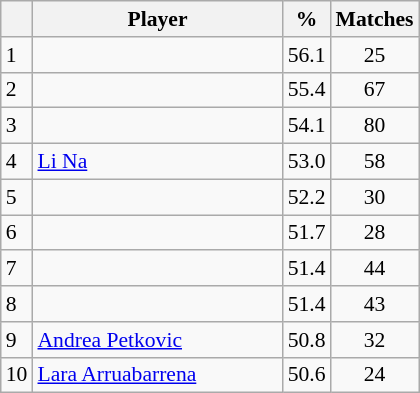<table class="wikitable sortable" style=font-size:90%>
<tr>
<th></th>
<th width=160>Player</th>
<th width=20>%</th>
<th>Matches</th>
</tr>
<tr>
<td>1</td>
<td></td>
<td>56.1</td>
<td align=center>25</td>
</tr>
<tr>
<td>2</td>
<td></td>
<td>55.4</td>
<td align=center>67</td>
</tr>
<tr>
<td>3</td>
<td></td>
<td>54.1</td>
<td align=center>80</td>
</tr>
<tr>
<td>4</td>
<td> <a href='#'>Li Na</a></td>
<td>53.0</td>
<td align=center>58</td>
</tr>
<tr>
<td>5</td>
<td></td>
<td>52.2</td>
<td align=center>30</td>
</tr>
<tr>
<td>6</td>
<td></td>
<td>51.7</td>
<td align=center>28</td>
</tr>
<tr>
<td>7</td>
<td></td>
<td>51.4</td>
<td align=center>44</td>
</tr>
<tr>
<td>8</td>
<td></td>
<td>51.4</td>
<td align=center>43</td>
</tr>
<tr>
<td>9</td>
<td> <a href='#'>Andrea Petkovic</a></td>
<td>50.8</td>
<td align=center>32</td>
</tr>
<tr>
<td>10</td>
<td> <a href='#'>Lara Arruabarrena</a></td>
<td>50.6</td>
<td align=center>24</td>
</tr>
</table>
